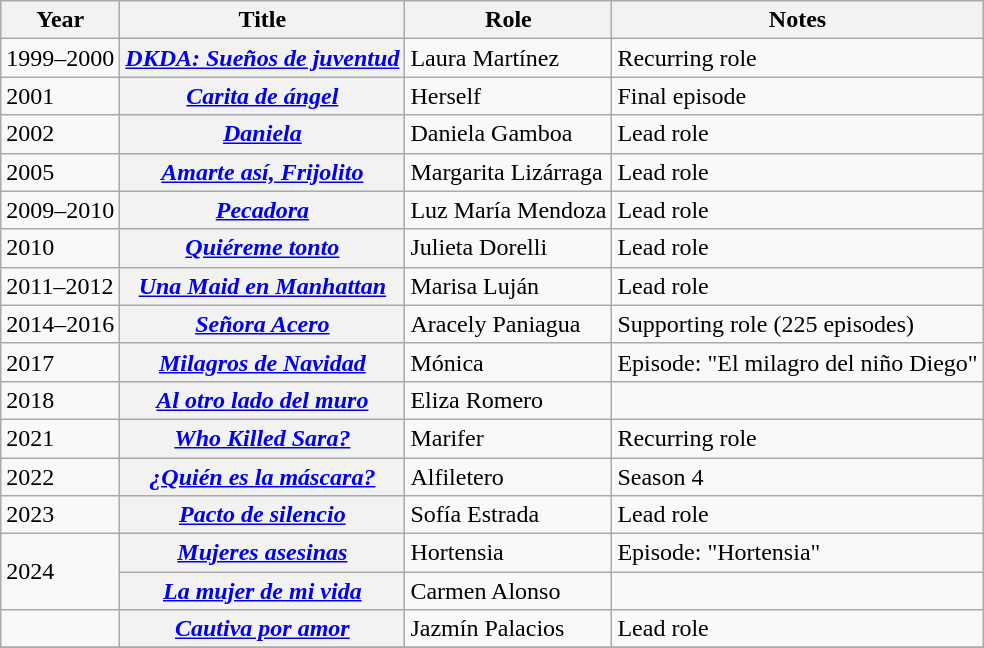<table class="wikitable plainrowheaders sortable">
<tr>
<th scope="col">Year</th>
<th scope="col">Title</th>
<th scope="col">Role</th>
<th scope="col" class="unsortable">Notes</th>
</tr>
<tr>
<td>1999–2000</td>
<th scope="row"><em><a href='#'>DKDA: Sueños de juventud</a></em></th>
<td>Laura Martínez</td>
<td>Recurring role</td>
</tr>
<tr>
<td>2001</td>
<th scope="row"><em><a href='#'>Carita de ángel</a></em></th>
<td>Herself</td>
<td>Final episode</td>
</tr>
<tr>
<td>2002</td>
<th scope="row"><em><a href='#'>Daniela</a></em></th>
<td>Daniela Gamboa</td>
<td>Lead role</td>
</tr>
<tr>
<td>2005</td>
<th scope="row"><em><a href='#'>Amarte así, Frijolito</a></em></th>
<td>Margarita Lizárraga</td>
<td>Lead role</td>
</tr>
<tr>
<td>2009–2010</td>
<th scope="row"><em><a href='#'>Pecadora</a></em></th>
<td>Luz María Mendoza</td>
<td>Lead role</td>
</tr>
<tr>
<td>2010</td>
<th scope="row"><em><a href='#'>Quiéreme tonto</a></em></th>
<td>Julieta Dorelli</td>
<td>Lead role</td>
</tr>
<tr>
<td>2011–2012</td>
<th scope="row"><em><a href='#'>Una Maid en Manhattan</a></em></th>
<td>Marisa Luján</td>
<td>Lead role</td>
</tr>
<tr>
<td>2014–2016</td>
<th scope="row"><em><a href='#'>Señora Acero</a></em></th>
<td>Aracely Paniagua</td>
<td>Supporting role (225 episodes)</td>
</tr>
<tr>
<td>2017</td>
<th scope="row"><em><a href='#'>Milagros de Navidad</a></em></th>
<td>Mónica</td>
<td>Episode: "El milagro del niño Diego"</td>
</tr>
<tr>
<td>2018</td>
<th scope="row"><em><a href='#'>Al otro lado del muro</a></em></th>
<td>Eliza Romero</td>
<td></td>
</tr>
<tr>
<td>2021</td>
<th scope="row"><em><a href='#'>Who Killed Sara?</a></em></th>
<td>Marifer</td>
<td>Recurring role</td>
</tr>
<tr>
<td>2022</td>
<th scope="row"><em><a href='#'>¿Quién es la máscara?</a></em></th>
<td>Alfiletero</td>
<td>Season 4</td>
</tr>
<tr>
<td>2023</td>
<th scope="row"><em><a href='#'>Pacto de silencio</a></em></th>
<td>Sofía Estrada</td>
<td>Lead role</td>
</tr>
<tr>
<td rowspan=2>2024</td>
<th scope="row"><em><a href='#'>Mujeres asesinas</a></em></th>
<td>Hortensia</td>
<td>Episode: "Hortensia"</td>
</tr>
<tr>
<th scope="row"><em><a href='#'>La mujer de mi vida</a></em></th>
<td>Carmen Alonso</td>
<td></td>
</tr>
<tr>
<td></td>
<th scope="row"><em><a href='#'>Cautiva por amor</a></em></th>
<td>Jazmín Palacios</td>
<td>Lead role</td>
</tr>
<tr>
</tr>
</table>
